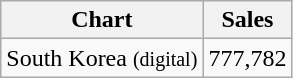<table class="wikitable">
<tr>
<th>Chart</th>
<th>Sales</th>
</tr>
<tr>
<td>South Korea <small>(digital)</small></td>
<td align="center">777,782</td>
</tr>
</table>
